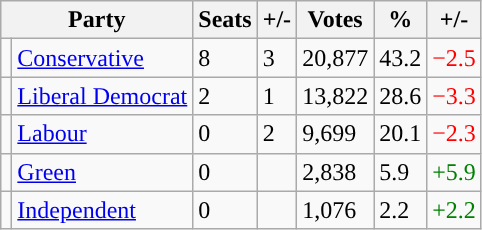<table class="wikitable">
<tr>
<th colspan="2">Party</th>
<th>Seats</th>
<th>+/-</th>
<th>Votes</th>
<th>%</th>
<th>+/-</th>
</tr>
<tr>
<td style="background-color: "></td>
<td><a href='#'>Conservative</a></td>
<td>8</td>
<td> 3</td>
<td>20,877</td>
<td>43.2</td>
<td style="color:red">−2.5</td>
</tr>
<tr>
<td style="background-color: "></td>
<td><a href='#'>Liberal Democrat</a></td>
<td>2</td>
<td> 1</td>
<td>13,822</td>
<td>28.6</td>
<td style="color:red">−3.3</td>
</tr>
<tr>
<td style="background-color: "></td>
<td><a href='#'>Labour</a></td>
<td>0</td>
<td> 2</td>
<td>9,699</td>
<td>20.1</td>
<td style="color:red">−2.3</td>
</tr>
<tr>
<td style="background-color: "></td>
<td><a href='#'>Green</a></td>
<td>0</td>
<td></td>
<td>2,838</td>
<td>5.9</td>
<td style="color:green">+5.9</td>
</tr>
<tr>
<td style="background-color: "></td>
<td><a href='#'>Independent</a></td>
<td>0</td>
<td></td>
<td>1,076</td>
<td>2.2</td>
<td style="color:green">+2.2</td>
</tr>
</table>
